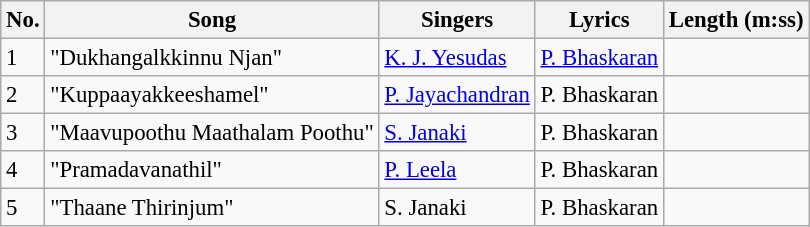<table class="wikitable" style="font-size:95%;">
<tr>
<th>No.</th>
<th>Song</th>
<th>Singers</th>
<th>Lyrics</th>
<th>Length (m:ss)</th>
</tr>
<tr>
<td>1</td>
<td>"Dukhangalkkinnu Njan"</td>
<td><a href='#'>K. J. Yesudas</a></td>
<td><a href='#'>P. Bhaskaran</a></td>
<td></td>
</tr>
<tr>
<td>2</td>
<td>"Kuppaayakkeeshamel"</td>
<td><a href='#'>P. Jayachandran</a></td>
<td>P. Bhaskaran</td>
<td></td>
</tr>
<tr>
<td>3</td>
<td>"Maavupoothu Maathalam Poothu"</td>
<td><a href='#'>S. Janaki</a></td>
<td>P. Bhaskaran</td>
<td></td>
</tr>
<tr>
<td>4</td>
<td>"Pramadavanathil"</td>
<td><a href='#'>P. Leela</a></td>
<td>P. Bhaskaran</td>
<td></td>
</tr>
<tr>
<td>5</td>
<td>"Thaane Thirinjum"</td>
<td>S. Janaki</td>
<td>P. Bhaskaran</td>
<td></td>
</tr>
</table>
